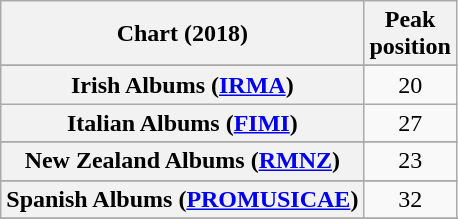<table class="wikitable sortable plainrowheaders" style="text-align:center">
<tr>
<th scope="col">Chart (2018)</th>
<th scope="col">Peak<br> position</th>
</tr>
<tr>
</tr>
<tr>
</tr>
<tr>
</tr>
<tr>
</tr>
<tr>
</tr>
<tr>
</tr>
<tr>
</tr>
<tr>
</tr>
<tr>
</tr>
<tr>
</tr>
<tr>
<th scope="row">Irish Albums (<a href='#'>IRMA</a>)</th>
<td>20</td>
</tr>
<tr>
<th scope="row">Italian Albums (<a href='#'>FIMI</a>)</th>
<td>27</td>
</tr>
<tr>
</tr>
<tr>
<th scope="row">New Zealand Albums (<a href='#'>RMNZ</a>)</th>
<td>23</td>
</tr>
<tr>
</tr>
<tr>
</tr>
<tr>
<th scope="row">Spanish Albums (<a href='#'>PROMUSICAE</a>)</th>
<td>32</td>
</tr>
<tr>
</tr>
<tr>
</tr>
<tr>
</tr>
<tr>
</tr>
<tr>
</tr>
<tr>
</tr>
</table>
